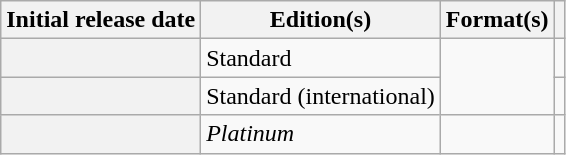<table class="wikitable plainrowheaders">
<tr>
<th scope="col">Initial release date</th>
<th scope="col">Edition(s)</th>
<th scope="col">Format(s)</th>
<th scope="col"></th>
</tr>
<tr>
<th scope="row"></th>
<td>Standard</td>
<td rowspan="2"></td>
<td style="text-align:center;"></td>
</tr>
<tr>
<th scope="row"></th>
<td>Standard (international)</td>
<td style="text-align:center;"></td>
</tr>
<tr>
<th scope="row"></th>
<td><em>Platinum</em></td>
<td></td>
<td style="text-align:center;"></td>
</tr>
</table>
